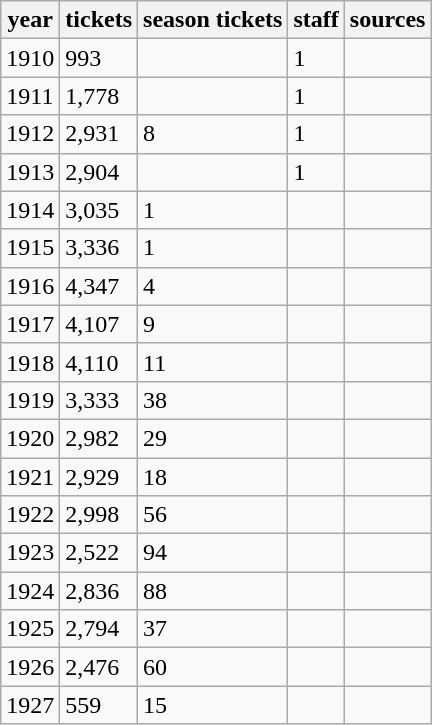<table class="wikitable sortable mw-collapsible mw-collapsed">
<tr>
<th>year</th>
<th>tickets</th>
<th>season tickets</th>
<th>staff</th>
<th>sources</th>
</tr>
<tr>
<td>1910</td>
<td>993</td>
<td></td>
<td>1</td>
<td></td>
</tr>
<tr>
<td>1911</td>
<td>1,778</td>
<td></td>
<td>1</td>
<td></td>
</tr>
<tr>
<td>1912</td>
<td>2,931</td>
<td>8</td>
<td>1</td>
<td></td>
</tr>
<tr>
<td>1913</td>
<td>2,904</td>
<td></td>
<td>1</td>
<td></td>
</tr>
<tr>
<td>1914</td>
<td>3,035</td>
<td>1</td>
<td></td>
<td></td>
</tr>
<tr>
<td>1915</td>
<td>3,336</td>
<td>1</td>
<td></td>
<td></td>
</tr>
<tr>
<td>1916</td>
<td>4,347</td>
<td>4</td>
<td></td>
<td></td>
</tr>
<tr>
<td>1917</td>
<td>4,107</td>
<td>9</td>
<td></td>
<td></td>
</tr>
<tr>
<td>1918</td>
<td>4,110</td>
<td>11</td>
<td></td>
<td></td>
</tr>
<tr>
<td>1919</td>
<td>3,333</td>
<td>38</td>
<td></td>
<td></td>
</tr>
<tr>
<td>1920</td>
<td>2,982</td>
<td>29</td>
<td></td>
<td></td>
</tr>
<tr>
<td>1921</td>
<td>2,929</td>
<td>18</td>
<td></td>
<td></td>
</tr>
<tr>
<td>1922</td>
<td>2,998</td>
<td>56</td>
<td></td>
<td></td>
</tr>
<tr>
<td>1923</td>
<td>2,522</td>
<td>94</td>
<td></td>
<td></td>
</tr>
<tr>
<td>1924</td>
<td>2,836</td>
<td>88</td>
<td></td>
<td></td>
</tr>
<tr>
<td>1925</td>
<td>2,794</td>
<td>37</td>
<td></td>
<td></td>
</tr>
<tr>
<td>1926</td>
<td>2,476</td>
<td>60</td>
<td></td>
<td></td>
</tr>
<tr>
<td>1927</td>
<td>559</td>
<td>15</td>
<td></td>
<td></td>
</tr>
</table>
